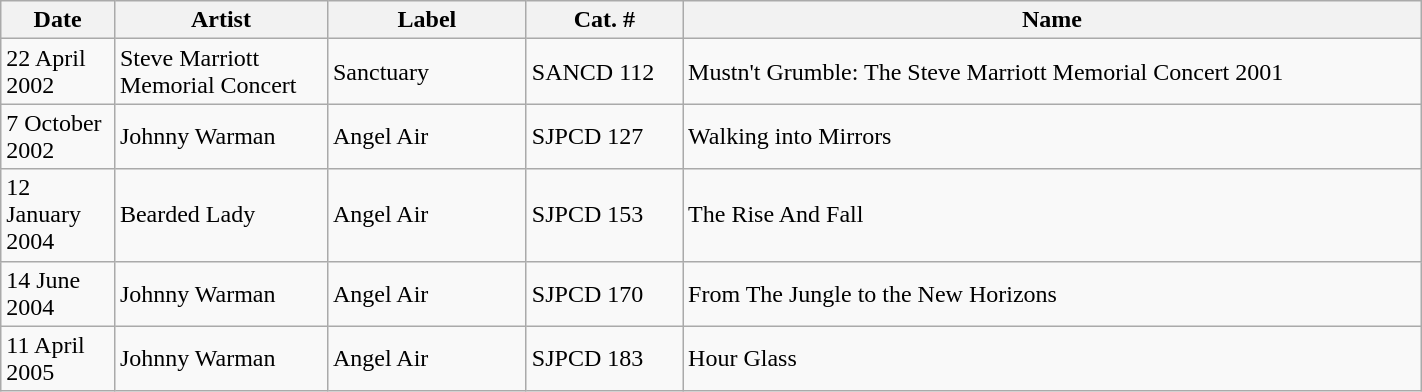<table class="wikitable" style="width:75%;">
<tr>
<th style="width:8%; ">Date</th>
<th style="width:15%; ">Artist</th>
<th style="width:14%; ">Label</th>
<th style="width:11%; ">Cat. #</th>
<th style="width:52%; ">Name</th>
</tr>
<tr>
<td>22 April 2002</td>
<td>Steve Marriott Memorial Concert</td>
<td>Sanctuary</td>
<td>SANCD 112</td>
<td>Mustn't Grumble: The Steve Marriott Memorial Concert 2001</td>
</tr>
<tr>
<td>7 October 2002</td>
<td>Johnny Warman</td>
<td>Angel Air</td>
<td>SJPCD 127</td>
<td>Walking into Mirrors</td>
</tr>
<tr>
<td>12 January 2004</td>
<td>Bearded Lady</td>
<td>Angel Air</td>
<td>SJPCD 153</td>
<td>The Rise And Fall</td>
</tr>
<tr>
<td>14 June 2004</td>
<td>Johnny Warman</td>
<td>Angel Air</td>
<td>SJPCD 170</td>
<td>From The Jungle to the New Horizons</td>
</tr>
<tr>
<td>11 April 2005</td>
<td>Johnny Warman</td>
<td>Angel Air</td>
<td>SJPCD 183</td>
<td>Hour Glass</td>
</tr>
</table>
